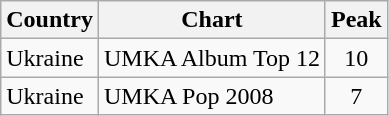<table class="wikitable sortable">
<tr>
<th align="left">Country</th>
<th align="left">Chart</th>
<th align="left">Peak</th>
</tr>
<tr>
<td align="left">Ukraine</td>
<td align="left">UMKA Album Top 12</td>
<td align="center">10</td>
</tr>
<tr>
<td align="left">Ukraine</td>
<td align="left">UMKA Pop 2008 </td>
<td align="center">7</td>
</tr>
</table>
